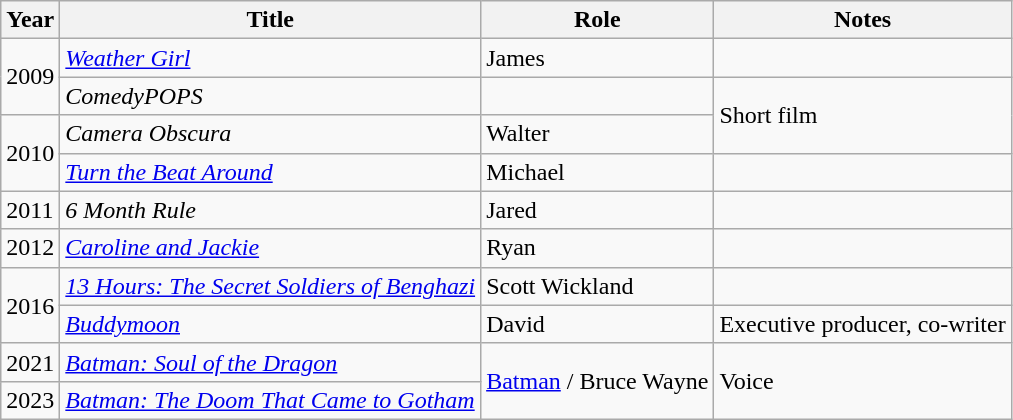<table class="wikitable">
<tr>
<th>Year</th>
<th>Title</th>
<th>Role</th>
<th>Notes</th>
</tr>
<tr>
<td rowspan=2>2009</td>
<td><em><a href='#'>Weather Girl</a></em></td>
<td>James</td>
<td></td>
</tr>
<tr>
<td><em>ComedyPOPS</em></td>
<td></td>
<td rowspan=2>Short film</td>
</tr>
<tr>
<td rowspan=2>2010</td>
<td><em>Camera Obscura</em></td>
<td>Walter</td>
</tr>
<tr>
<td><em><a href='#'>Turn the Beat Around</a></em></td>
<td>Michael</td>
<td></td>
</tr>
<tr>
<td>2011</td>
<td><em>6 Month Rule</em></td>
<td>Jared</td>
<td></td>
</tr>
<tr>
<td>2012</td>
<td><em><a href='#'>Caroline and Jackie</a></em></td>
<td>Ryan</td>
<td></td>
</tr>
<tr>
<td rowspan=2>2016</td>
<td><em><a href='#'>13 Hours: The Secret Soldiers of Benghazi</a></em></td>
<td>Scott Wickland</td>
<td></td>
</tr>
<tr>
<td><a href='#'><em>Buddymoon</em></a></td>
<td>David</td>
<td>Executive producer, co-writer</td>
</tr>
<tr>
<td>2021</td>
<td><em><a href='#'>Batman: Soul of the Dragon</a></em></td>
<td Rowspan=2><a href='#'>Batman</a> / Bruce Wayne</td>
<td Rowspan=2>Voice</td>
</tr>
<tr>
<td>2023</td>
<td><em><a href='#'>Batman: The Doom That Came to Gotham</a></em></td>
</tr>
</table>
